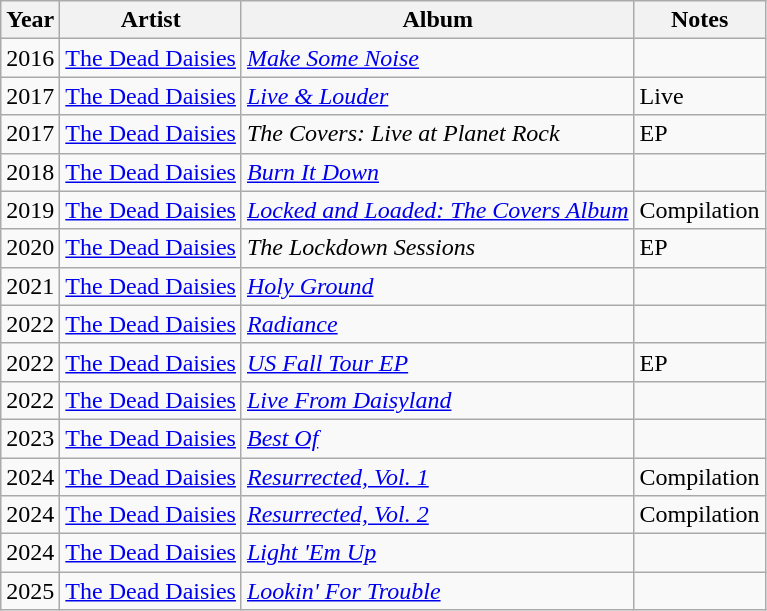<table class="wikitable sortable">
<tr style="background:#fff;">
<th>Year</th>
<th>Artist</th>
<th>Album</th>
<th>Notes</th>
</tr>
<tr>
<td>2016</td>
<td><a href='#'>The Dead Daisies</a></td>
<td><em><a href='#'>Make Some Noise</a></em></td>
<td></td>
</tr>
<tr>
<td>2017</td>
<td><a href='#'>The Dead Daisies</a></td>
<td><em><a href='#'>Live & Louder</a></em></td>
<td>Live</td>
</tr>
<tr>
<td>2017</td>
<td><a href='#'>The Dead Daisies</a></td>
<td><em>The Covers: Live at Planet Rock</em></td>
<td>EP</td>
</tr>
<tr>
<td>2018</td>
<td><a href='#'>The Dead Daisies</a></td>
<td><em><a href='#'>Burn It Down</a></em></td>
</tr>
<tr>
<td>2019</td>
<td><a href='#'>The Dead Daisies</a></td>
<td><em><a href='#'>Locked and Loaded: The Covers Album</a></em></td>
<td>Compilation</td>
</tr>
<tr>
<td>2020</td>
<td><a href='#'>The Dead Daisies</a></td>
<td><em>The Lockdown Sessions</em></td>
<td>EP</td>
</tr>
<tr>
<td>2021</td>
<td><a href='#'>The Dead Daisies</a></td>
<td><em><a href='#'>Holy Ground</a></em></td>
<td></td>
</tr>
<tr>
<td>2022</td>
<td><a href='#'>The Dead Daisies</a></td>
<td><em><a href='#'>Radiance</a></em></td>
<td></td>
</tr>
<tr>
<td>2022</td>
<td><a href='#'>The Dead Daisies</a></td>
<td><em><a href='#'>US Fall Tour EP</a></em></td>
<td>EP</td>
</tr>
<tr>
<td>2022</td>
<td><a href='#'>The Dead Daisies</a></td>
<td><em><a href='#'>Live From Daisyland</a></em></td>
<td></td>
</tr>
<tr>
<td>2023</td>
<td><a href='#'>The Dead Daisies</a></td>
<td><em><a href='#'>Best Of</a></em></td>
<td></td>
</tr>
<tr>
<td>2024</td>
<td><a href='#'>The Dead Daisies</a></td>
<td><em><a href='#'>Resurrected, Vol. 1</a></em></td>
<td>Compilation</td>
</tr>
<tr>
<td>2024</td>
<td><a href='#'>The Dead Daisies</a></td>
<td><em><a href='#'>Resurrected, Vol. 2</a></em></td>
<td>Compilation</td>
</tr>
<tr>
<td>2024</td>
<td><a href='#'>The Dead Daisies</a></td>
<td><em><a href='#'>Light 'Em Up</a></em></td>
<td></td>
</tr>
<tr>
<td>2025</td>
<td><a href='#'>The Dead Daisies</a></td>
<td><em><a href='#'>Lookin' For Trouble</a></em></td>
<td></td>
</tr>
</table>
